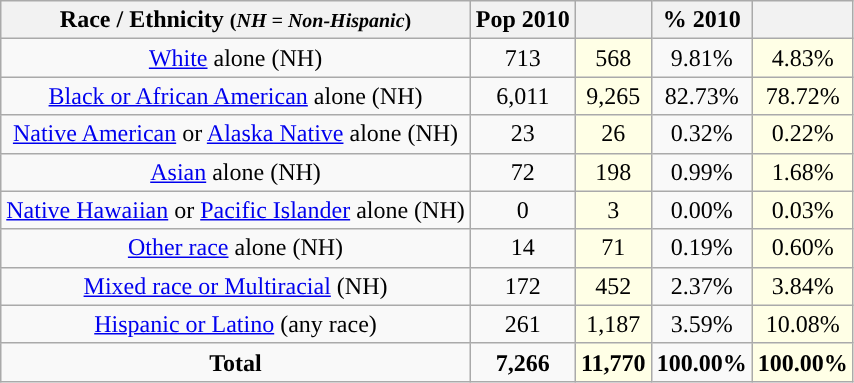<table class="wikitable" style="text-align:center;">
<tr>
<th>Race / Ethnicity <small>(<em>NH = Non-Hispanic</em>)</small></th>
<th>Pop 2010</th>
<th></th>
<th>% 2010</th>
<th></th>
</tr>
<tr>
<td><a href='#'>White</a> alone (NH)</td>
<td>713</td>
<td style='background: #ffffe6;'>568</td>
<td>9.81%</td>
<td style='background: #ffffe6;'>4.83%</td>
</tr>
<tr>
<td><a href='#'>Black or African American</a> alone (NH)</td>
<td>6,011</td>
<td style='background: #ffffe6;'>9,265</td>
<td>82.73%</td>
<td style='background: #ffffe6;'>78.72%</td>
</tr>
<tr>
<td><a href='#'>Native American</a> or <a href='#'>Alaska Native</a> alone (NH)</td>
<td>23</td>
<td style='background: #ffffe6;'>26</td>
<td>0.32%</td>
<td style='background: #ffffe6;'>0.22%</td>
</tr>
<tr>
<td><a href='#'>Asian</a> alone (NH)</td>
<td>72</td>
<td style='background: #ffffe6;'>198</td>
<td>0.99%</td>
<td style='background: #ffffe6;'>1.68%</td>
</tr>
<tr>
<td><a href='#'>Native Hawaiian</a> or <a href='#'>Pacific Islander</a> alone (NH)</td>
<td>0</td>
<td style='background: #ffffe6;'>3</td>
<td>0.00%</td>
<td style='background: #ffffe6;'>0.03%</td>
</tr>
<tr>
<td><a href='#'>Other race</a> alone (NH)</td>
<td>14</td>
<td style='background: #ffffe6;'>71</td>
<td>0.19%</td>
<td style='background: #ffffe6;'>0.60%</td>
</tr>
<tr>
<td><a href='#'>Mixed race or Multiracial</a> (NH)</td>
<td>172</td>
<td style='background: #ffffe6;'>452</td>
<td>2.37%</td>
<td style='background: #ffffe6;'>3.84%</td>
</tr>
<tr>
<td><a href='#'>Hispanic or Latino</a> (any race)</td>
<td>261</td>
<td style='background: #ffffe6;'>1,187</td>
<td>3.59%</td>
<td style='background: #ffffe6;'>10.08%</td>
</tr>
<tr>
<td><strong>Total</strong></td>
<td><strong>7,266</strong></td>
<td style='background: #ffffe6;'><strong>11,770</strong></td>
<td><strong>100.00%</strong></td>
<td style='background: #ffffe6;'><strong>100.00%</strong></td>
</tr>
</table>
